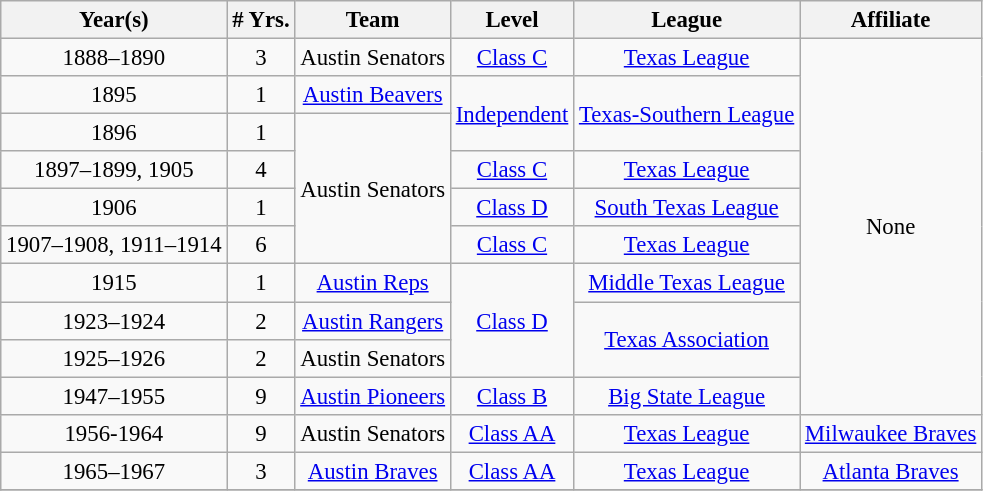<table class="wikitable" style="text-align:center; font-size: 95%;">
<tr>
<th>Year(s)</th>
<th># Yrs.</th>
<th>Team</th>
<th>Level</th>
<th>League</th>
<th>Affiliate</th>
</tr>
<tr>
<td>1888–1890</td>
<td>3</td>
<td>Austin Senators</td>
<td><a href='#'>Class C</a></td>
<td><a href='#'>Texas League</a></td>
<td rowspan=10>None</td>
</tr>
<tr>
<td>1895</td>
<td>1</td>
<td><a href='#'>Austin Beavers</a></td>
<td rowspan=2><a href='#'>Independent</a></td>
<td rowspan=2><a href='#'>Texas-Southern League</a></td>
</tr>
<tr>
<td>1896</td>
<td>1</td>
<td rowspan=4>Austin Senators</td>
</tr>
<tr>
<td>1897–1899, 1905</td>
<td>4</td>
<td><a href='#'>Class C</a></td>
<td><a href='#'>Texas League</a></td>
</tr>
<tr>
<td>1906</td>
<td>1</td>
<td><a href='#'>Class D</a></td>
<td><a href='#'>South Texas League</a></td>
</tr>
<tr>
<td>1907–1908, 1911–1914</td>
<td>6</td>
<td><a href='#'>Class C</a></td>
<td><a href='#'>Texas League</a></td>
</tr>
<tr>
<td>1915</td>
<td>1</td>
<td><a href='#'>Austin Reps</a></td>
<td rowspan=3><a href='#'>Class D</a></td>
<td><a href='#'>Middle Texas League</a></td>
</tr>
<tr>
<td>1923–1924</td>
<td>2</td>
<td><a href='#'>Austin Rangers</a></td>
<td rowspan=2><a href='#'>Texas Association</a></td>
</tr>
<tr>
<td>1925–1926</td>
<td>2</td>
<td>Austin Senators</td>
</tr>
<tr>
<td>1947–1955</td>
<td>9</td>
<td><a href='#'>Austin Pioneers</a></td>
<td><a href='#'>Class B</a></td>
<td><a href='#'>Big State League</a></td>
</tr>
<tr>
<td>1956-1964</td>
<td>9</td>
<td>Austin Senators</td>
<td><a href='#'>Class AA</a></td>
<td><a href='#'>Texas League</a></td>
<td><a href='#'>Milwaukee Braves</a></td>
</tr>
<tr>
<td>1965–1967</td>
<td>3</td>
<td><a href='#'>Austin Braves</a></td>
<td><a href='#'>Class AA</a></td>
<td><a href='#'>Texas League</a></td>
<td><a href='#'>Atlanta Braves</a></td>
</tr>
<tr>
</tr>
</table>
